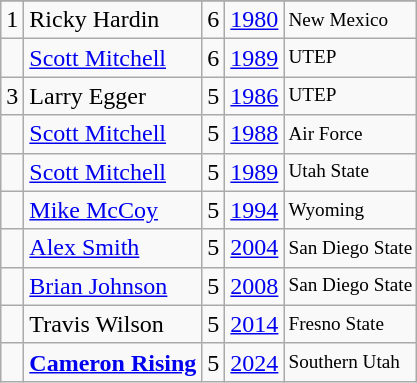<table class="wikitable">
<tr>
</tr>
<tr>
<td>1</td>
<td>Ricky Hardin</td>
<td>6</td>
<td><a href='#'>1980</a></td>
<td style="font-size:80%;">New Mexico</td>
</tr>
<tr>
<td></td>
<td><a href='#'>Scott Mitchell</a></td>
<td>6</td>
<td><a href='#'>1989</a></td>
<td style="font-size:80%;">UTEP</td>
</tr>
<tr>
<td>3</td>
<td>Larry Egger</td>
<td>5</td>
<td><a href='#'>1986</a></td>
<td style="font-size:80%;">UTEP</td>
</tr>
<tr>
<td></td>
<td><a href='#'>Scott Mitchell</a></td>
<td>5</td>
<td><a href='#'>1988</a></td>
<td style="font-size:80%;">Air Force</td>
</tr>
<tr>
<td></td>
<td><a href='#'>Scott Mitchell</a></td>
<td>5</td>
<td><a href='#'>1989</a></td>
<td style="font-size:80%;">Utah State</td>
</tr>
<tr>
<td></td>
<td><a href='#'>Mike McCoy</a></td>
<td>5</td>
<td><a href='#'>1994</a></td>
<td style="font-size:80%;">Wyoming</td>
</tr>
<tr>
<td></td>
<td><a href='#'>Alex Smith</a></td>
<td>5</td>
<td><a href='#'>2004</a></td>
<td style="font-size:80%;">San Diego State</td>
</tr>
<tr>
<td></td>
<td><a href='#'>Brian Johnson</a></td>
<td>5</td>
<td><a href='#'>2008</a></td>
<td style="font-size:80%;">San Diego State</td>
</tr>
<tr>
<td></td>
<td>Travis Wilson</td>
<td>5</td>
<td><a href='#'>2014</a></td>
<td style="font-size:80%;">Fresno State</td>
</tr>
<tr>
<td></td>
<td><strong><a href='#'>Cameron Rising</a></strong></td>
<td>5</td>
<td><a href='#'>2024</a></td>
<td style="font-size:80%;">Southern Utah</td>
</tr>
</table>
